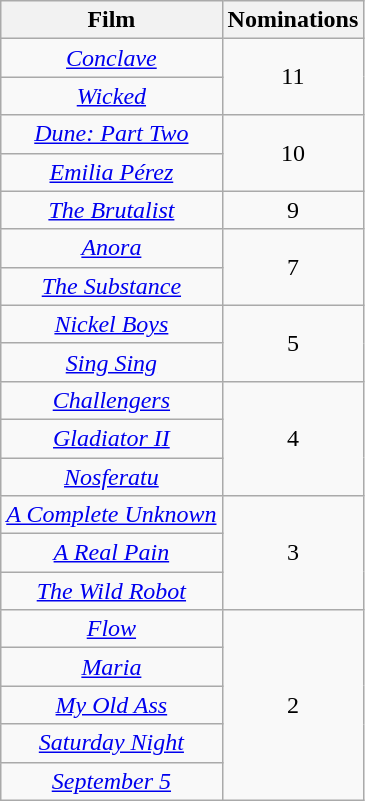<table class="wikitable" rowspan="2" style="text-align:center" background: #f6e39c;>
<tr>
<th scope="col" style="text-align:center;">Film</th>
<th scope="col" style="width:55px">Nominations</th>
</tr>
<tr>
<td><em><a href='#'>Conclave</a></em></td>
<td rowspan="2">11</td>
</tr>
<tr>
<td><em><a href='#'>Wicked</a></em></td>
</tr>
<tr>
<td><em><a href='#'>Dune: Part Two</a></em></td>
<td rowspan="2">10</td>
</tr>
<tr>
<td><em><a href='#'>Emilia Pérez</a></em></td>
</tr>
<tr>
<td><em><a href='#'>The Brutalist</a></em></td>
<td>9</td>
</tr>
<tr>
<td><em><a href='#'>Anora</a></em></td>
<td rowspan="2">7</td>
</tr>
<tr>
<td><em><a href='#'>The Substance</a></em></td>
</tr>
<tr>
<td><em><a href='#'>Nickel Boys</a></em></td>
<td rowspan="2">5</td>
</tr>
<tr>
<td><em><a href='#'>Sing Sing</a></em></td>
</tr>
<tr>
<td><em><a href='#'>Challengers</a></em></td>
<td rowspan="3">4</td>
</tr>
<tr>
<td><em><a href='#'>Gladiator II</a></em></td>
</tr>
<tr>
<td><em><a href='#'>Nosferatu</a></em></td>
</tr>
<tr>
<td><em><a href='#'>A Complete Unknown</a></em></td>
<td rowspan="3">3</td>
</tr>
<tr>
<td><em><a href='#'>A Real Pain</a></em></td>
</tr>
<tr>
<td><em><a href='#'>The Wild Robot</a></em></td>
</tr>
<tr>
<td><em><a href='#'>Flow</a></em></td>
<td rowspan="5">2</td>
</tr>
<tr>
<td><em><a href='#'>Maria</a></em></td>
</tr>
<tr>
<td><em><a href='#'>My Old Ass</a></em></td>
</tr>
<tr>
<td><em><a href='#'>Saturday Night</a></em></td>
</tr>
<tr>
<td><em><a href='#'>September 5</a></em></td>
</tr>
</table>
